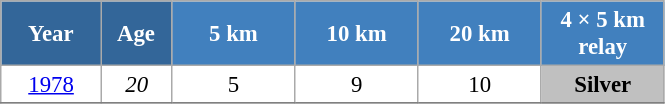<table class="wikitable" style="font-size:95%; text-align:center; border:grey solid 1px; border-collapse:collapse; background:#ffffff;">
<tr>
<th style="background-color:#369; color:white; width:60px;"> Year </th>
<th style="background-color:#369; color:white; width:40px;"> Age </th>
<th style="background-color:#4180be; color:white; width:75px;"> 5 km </th>
<th style="background-color:#4180be; color:white; width:75px;"> 10 km </th>
<th style="background-color:#4180be; color:white; width:75px;"> 20 km </th>
<th style="background-color:#4180be; color:white; width:75px;"> 4 × 5 km <br> relay </th>
</tr>
<tr>
<td><a href='#'>1978</a></td>
<td><em>20</em></td>
<td>5</td>
<td>9</td>
<td>10</td>
<td style="background:silver;"><strong>Silver</strong></td>
</tr>
<tr>
</tr>
</table>
